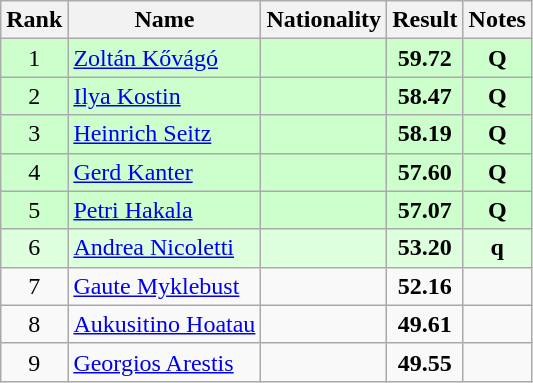<table class="wikitable sortable" style="text-align:center">
<tr>
<th>Rank</th>
<th>Name</th>
<th>Nationality</th>
<th>Result</th>
<th>Notes</th>
</tr>
<tr bgcolor=ccffcc>
<td>1</td>
<td align=left><a href='#'>Zoltán Kővágó</a></td>
<td align=left></td>
<td><strong>59.72</strong></td>
<td><strong>Q</strong></td>
</tr>
<tr bgcolor=ccffcc>
<td>2</td>
<td align=left><a href='#'>Ilya Kostin</a></td>
<td align=left></td>
<td><strong>58.47</strong></td>
<td><strong>Q</strong></td>
</tr>
<tr bgcolor=ccffcc>
<td>3</td>
<td align=left><a href='#'>Heinrich Seitz</a></td>
<td align=left></td>
<td><strong>58.19</strong></td>
<td><strong>Q</strong></td>
</tr>
<tr bgcolor=ccffcc>
<td>4</td>
<td align=left><a href='#'>Gerd Kanter</a></td>
<td align=left></td>
<td><strong>57.60</strong></td>
<td><strong>Q</strong></td>
</tr>
<tr bgcolor=ccffcc>
<td>5</td>
<td align=left><a href='#'>Petri Hakala</a></td>
<td align=left></td>
<td><strong>57.07</strong></td>
<td><strong>Q</strong></td>
</tr>
<tr bgcolor=ddffdd>
<td>6</td>
<td align=left><a href='#'>Andrea Nicoletti</a></td>
<td align=left></td>
<td><strong>53.20</strong></td>
<td><strong>q</strong></td>
</tr>
<tr>
<td>7</td>
<td align=left><a href='#'>Gaute Myklebust</a></td>
<td align=left></td>
<td><strong>52.16</strong></td>
<td></td>
</tr>
<tr>
<td>8</td>
<td align=left><a href='#'>Aukusitino Hoatau</a></td>
<td align=left></td>
<td><strong>49.61</strong></td>
<td></td>
</tr>
<tr>
<td>9</td>
<td align=left><a href='#'>Georgios Arestis</a></td>
<td align=left></td>
<td><strong>49.55</strong></td>
<td></td>
</tr>
</table>
